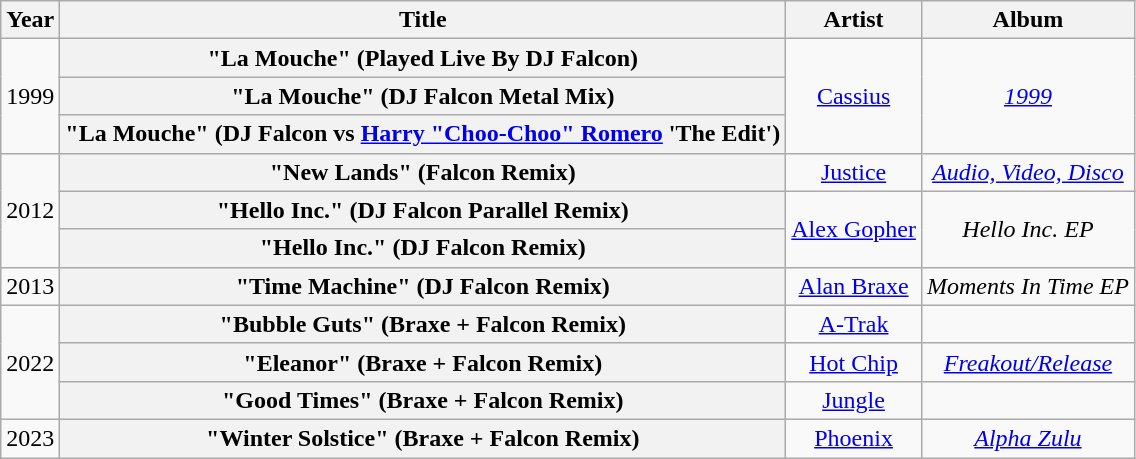<table class="wikitable plainrowheaders" style="text-align:center;">
<tr>
<th>Year</th>
<th>Title</th>
<th>Artist</th>
<th>Album</th>
</tr>
<tr>
<td rowspan="3">1999</td>
<th scope="row">"La Mouche" (Played Live By DJ Falcon)</th>
<td rowspan="3"><a href='#'>Cassius</a></td>
<td rowspan="3"><a href='#'><em>1999</em></a></td>
</tr>
<tr>
<th scope="row">"La Mouche" (DJ Falcon Metal Mix)</th>
</tr>
<tr>
<th scope="row">"La Mouche" (DJ Falcon vs <a href='#'>Harry "Choo-Choo" Romero</a> 'The Edit')</th>
</tr>
<tr>
<td rowspan="3">2012</td>
<th scope="row">"New Lands" (Falcon Remix)</th>
<td><a href='#'>Justice</a></td>
<td><em><a href='#'>Audio, Video, Disco</a></em></td>
</tr>
<tr>
<th scope="row">"Hello Inc." (DJ Falcon Parallel Remix)</th>
<td rowspan="2"><a href='#'>Alex Gopher</a></td>
<td rowspan="2"><em>Hello Inc. EP</em></td>
</tr>
<tr>
<th scope="row">"Hello Inc." (DJ Falcon Remix)</th>
</tr>
<tr>
<td>2013</td>
<th scope="row">"Time Machine" (DJ Falcon Remix)</th>
<td><a href='#'>Alan Braxe</a></td>
<td><em>Moments In Time EP</em></td>
</tr>
<tr>
<td rowspan="3">2022</td>
<th scope="row">"Bubble Guts" (Braxe + Falcon Remix)</th>
<td><a href='#'>A-Trak</a></td>
<td></td>
</tr>
<tr>
<th scope="row">"Eleanor" (Braxe + Falcon Remix)</th>
<td><a href='#'>Hot Chip</a></td>
<td><em><a href='#'>Freakout/Release</a></em></td>
</tr>
<tr>
<th scope="row">"Good Times" (Braxe + Falcon Remix)</th>
<td><a href='#'>Jungle</a></td>
<td></td>
</tr>
<tr>
<td>2023</td>
<th scope="row">"Winter Solstice" (Braxe + Falcon Remix)</th>
<td><a href='#'>Phoenix</a></td>
<td><em><a href='#'>Alpha Zulu</a></em></td>
</tr>
</table>
